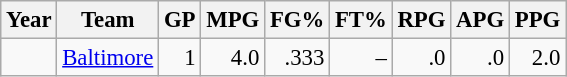<table class="wikitable sortable" style="font-size:95%; text-align:right;">
<tr>
<th>Year</th>
<th>Team</th>
<th>GP</th>
<th>MPG</th>
<th>FG%</th>
<th>FT%</th>
<th>RPG</th>
<th>APG</th>
<th>PPG</th>
</tr>
<tr>
<td style="text-align:left;"></td>
<td style="text-align:left;"><a href='#'>Baltimore</a></td>
<td>1</td>
<td>4.0</td>
<td>.333</td>
<td>–</td>
<td>.0</td>
<td>.0</td>
<td>2.0</td>
</tr>
</table>
